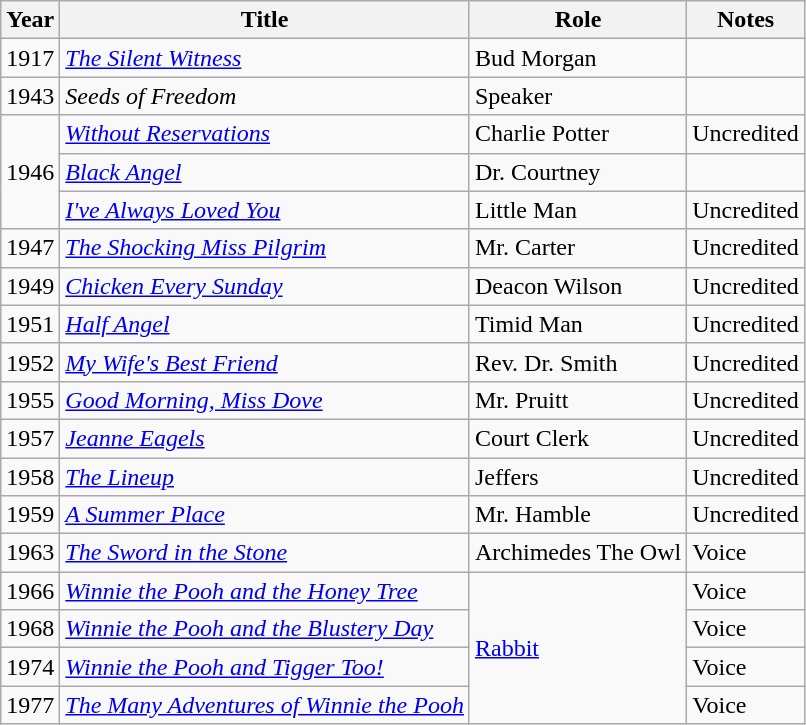<table class="wikitable sortable">
<tr>
<th>Year</th>
<th>Title</th>
<th>Role</th>
<th class="unsortable">Notes</th>
</tr>
<tr>
<td>1917</td>
<td><em><a href='#'>The Silent Witness</a></em></td>
<td>Bud Morgan</td>
<td></td>
</tr>
<tr>
<td>1943</td>
<td><em>Seeds of Freedom</em></td>
<td>Speaker</td>
<td></td>
</tr>
<tr>
<td rowspan=3>1946</td>
<td><em><a href='#'>Without Reservations</a></em></td>
<td>Charlie Potter</td>
<td>Uncredited</td>
</tr>
<tr>
<td><em><a href='#'>Black Angel</a></em></td>
<td>Dr. Courtney</td>
<td></td>
</tr>
<tr>
<td><em><a href='#'>I've Always Loved You</a></em></td>
<td>Little Man</td>
<td>Uncredited</td>
</tr>
<tr>
<td>1947</td>
<td><em><a href='#'>The Shocking Miss Pilgrim</a></em></td>
<td>Mr. Carter</td>
<td>Uncredited</td>
</tr>
<tr>
<td>1949</td>
<td><em><a href='#'>Chicken Every Sunday</a></em></td>
<td>Deacon Wilson</td>
<td>Uncredited</td>
</tr>
<tr>
<td>1951</td>
<td><em><a href='#'>Half Angel</a></em></td>
<td>Timid Man</td>
<td>Uncredited</td>
</tr>
<tr>
<td>1952</td>
<td><em><a href='#'>My Wife's Best Friend</a></em></td>
<td>Rev. Dr. Smith</td>
<td>Uncredited</td>
</tr>
<tr>
<td>1955</td>
<td><em><a href='#'>Good Morning, Miss Dove</a></em></td>
<td>Mr. Pruitt</td>
<td>Uncredited</td>
</tr>
<tr>
<td>1957</td>
<td><em><a href='#'>Jeanne Eagels</a></em></td>
<td>Court Clerk</td>
<td>Uncredited</td>
</tr>
<tr>
<td>1958</td>
<td><em><a href='#'>The Lineup</a></em></td>
<td>Jeffers</td>
<td>Uncredited</td>
</tr>
<tr>
<td>1959</td>
<td><em><a href='#'>A Summer Place</a></em></td>
<td>Mr. Hamble</td>
<td>Uncredited</td>
</tr>
<tr>
<td>1963</td>
<td><em><a href='#'>The Sword in the Stone</a></em></td>
<td>Archimedes The Owl</td>
<td>Voice</td>
</tr>
<tr>
<td>1966</td>
<td><em><a href='#'>Winnie the Pooh and the Honey Tree</a></em></td>
<td rowspan=4><a href='#'>Rabbit</a></td>
<td>Voice</td>
</tr>
<tr>
<td>1968</td>
<td><em><a href='#'>Winnie the Pooh and the Blustery Day</a></em></td>
<td>Voice</td>
</tr>
<tr>
<td>1974</td>
<td><em><a href='#'>Winnie the Pooh and Tigger Too!</a></em></td>
<td>Voice</td>
</tr>
<tr>
<td>1977</td>
<td><em><a href='#'>The Many Adventures of Winnie the Pooh</a></em></td>
<td>Voice</td>
</tr>
</table>
